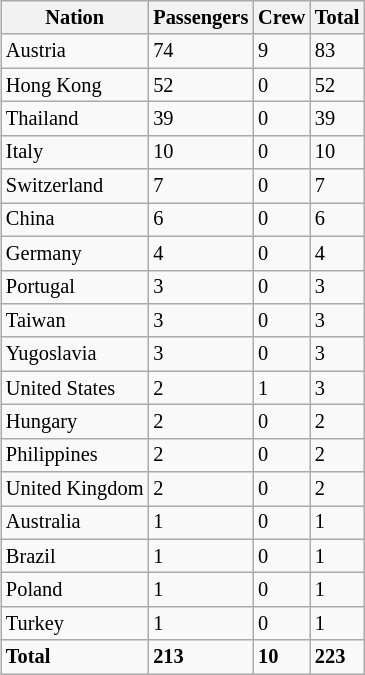<table class="sortable wikitable" style="font-size:85%; margin:0 0 0.5em 1em; float:right;">
<tr>
<th>Nation</th>
<th>Passengers</th>
<th>Crew</th>
<th>Total</th>
</tr>
<tr>
<td>Austria</td>
<td>74</td>
<td>9</td>
<td>83</td>
</tr>
<tr>
<td>Hong Kong</td>
<td>52</td>
<td>0</td>
<td>52</td>
</tr>
<tr>
<td>Thailand</td>
<td>39</td>
<td>0</td>
<td>39</td>
</tr>
<tr>
<td>Italy</td>
<td>10</td>
<td>0</td>
<td>10</td>
</tr>
<tr>
<td>Switzerland</td>
<td>7</td>
<td>0</td>
<td>7</td>
</tr>
<tr>
<td>China</td>
<td>6</td>
<td>0</td>
<td>6</td>
</tr>
<tr>
<td>Germany</td>
<td>4</td>
<td>0</td>
<td>4</td>
</tr>
<tr>
<td>Portugal</td>
<td>3</td>
<td>0</td>
<td>3</td>
</tr>
<tr>
<td>Taiwan</td>
<td>3</td>
<td>0</td>
<td>3</td>
</tr>
<tr>
<td>Yugoslavia</td>
<td>3</td>
<td>0</td>
<td>3</td>
</tr>
<tr>
<td>United States</td>
<td>2</td>
<td>1</td>
<td>3</td>
</tr>
<tr>
<td>Hungary</td>
<td>2</td>
<td>0</td>
<td>2</td>
</tr>
<tr>
<td>Philippines</td>
<td>2</td>
<td>0</td>
<td>2</td>
</tr>
<tr>
<td>United Kingdom</td>
<td>2</td>
<td>0</td>
<td>2</td>
</tr>
<tr>
<td>Australia</td>
<td>1</td>
<td>0</td>
<td>1</td>
</tr>
<tr>
<td>Brazil</td>
<td>1</td>
<td>0</td>
<td>1</td>
</tr>
<tr>
<td>Poland</td>
<td>1</td>
<td>0</td>
<td>1</td>
</tr>
<tr>
<td>Turkey</td>
<td>1</td>
<td>0</td>
<td>1</td>
</tr>
<tr>
<td><strong>Total</strong></td>
<td><strong>213</strong></td>
<td><strong>10</strong></td>
<td><strong>223</strong></td>
</tr>
</table>
